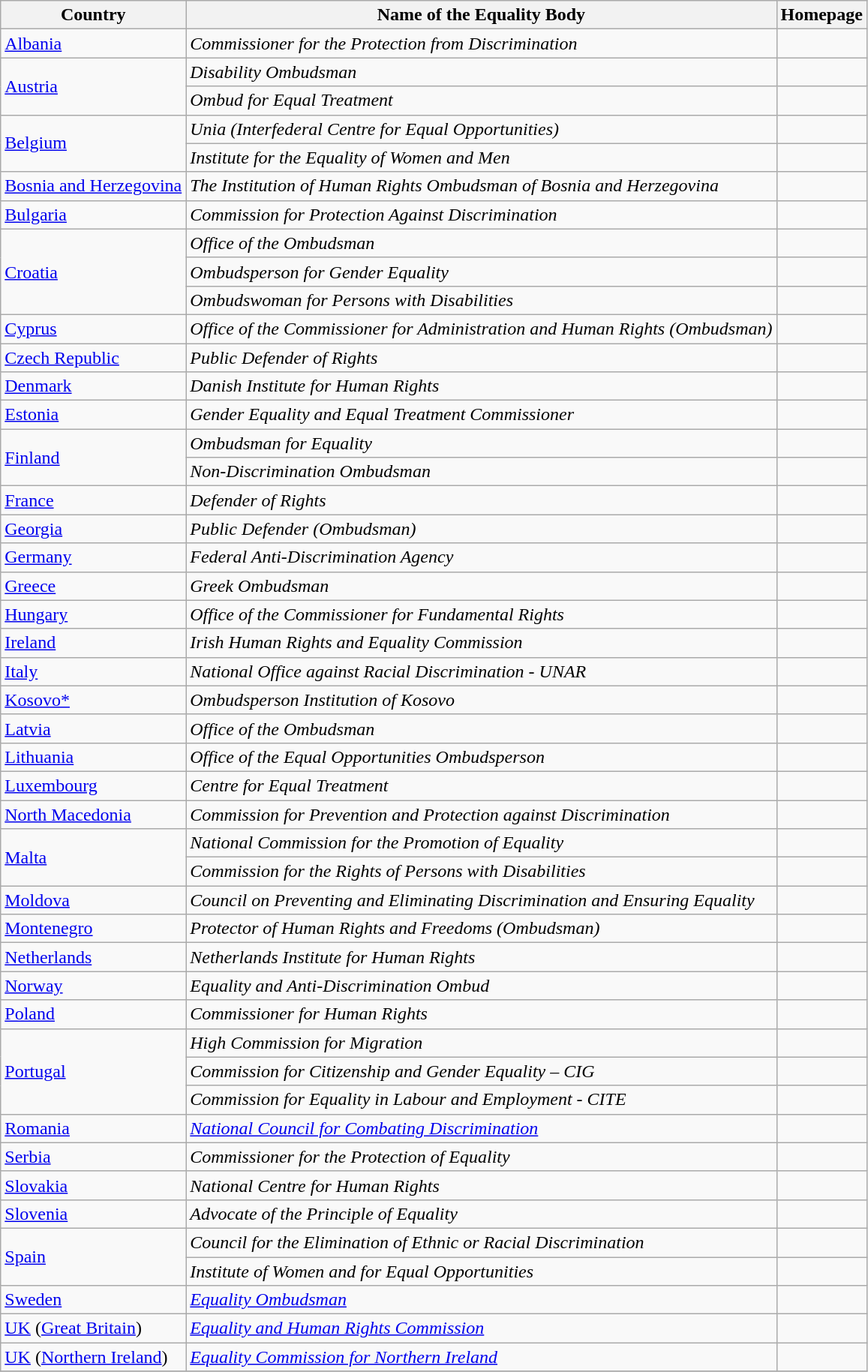<table class="wikitable sortable">
<tr>
<th>Country</th>
<th>Name of the Equality Body</th>
<th>Homepage</th>
</tr>
<tr>
<td> <a href='#'>Albania</a></td>
<td><em>Commissioner for the Protection from Discrimination</em></td>
<td></td>
</tr>
<tr>
<td rowspan=2> <a href='#'>Austria</a></td>
<td><em>Disability Ombudsman</em></td>
<td></td>
</tr>
<tr>
<td><em>Ombud for Equal Treatment</em></td>
<td></td>
</tr>
<tr>
<td rowspan=2> <a href='#'>Belgium</a></td>
<td><em>Unia (Interfederal Centre for Equal Opportunities)</em></td>
<td></td>
</tr>
<tr>
<td><em>Institute for the Equality of Women and Men</em></td>
<td></td>
</tr>
<tr>
<td> <a href='#'>Bosnia and Herzegovina</a></td>
<td><em>The Institution of Human Rights Ombudsman of Bosnia and Herzegovina</em></td>
<td></td>
</tr>
<tr>
<td> <a href='#'>Bulgaria</a></td>
<td><em>Commission for Protection Against Discrimination</em></td>
<td></td>
</tr>
<tr>
<td rowspan=3> <a href='#'>Croatia</a></td>
<td><em>Office of the Ombudsman</em></td>
<td></td>
</tr>
<tr>
<td><em>Ombudsperson for Gender Equality</em></td>
<td></td>
</tr>
<tr>
<td><em>Ombudswoman for Persons with Disabilities</em></td>
<td></td>
</tr>
<tr>
<td> <a href='#'>Cyprus</a></td>
<td><em>Office of the Commissioner for Administration and Human Rights (Ombudsman)</em></td>
<td></td>
</tr>
<tr>
<td> <a href='#'>Czech Republic</a></td>
<td><em>Public Defender of Rights</em></td>
<td></td>
</tr>
<tr>
<td> <a href='#'>Denmark</a></td>
<td><em>Danish Institute for Human Rights</em></td>
<td></td>
</tr>
<tr>
<td> <a href='#'>Estonia</a></td>
<td><em>Gender Equality and Equal Treatment Commissioner</em></td>
<td></td>
</tr>
<tr>
<td rowspan=2> <a href='#'>Finland</a></td>
<td><em>Ombudsman for Equality</em></td>
<td></td>
</tr>
<tr>
<td><em>Non-Discrimination Ombudsman</em></td>
<td></td>
</tr>
<tr>
<td> <a href='#'>France</a></td>
<td><em>Defender of Rights</em></td>
<td></td>
</tr>
<tr>
<td> <a href='#'>Georgia</a></td>
<td><em>Public Defender (Ombudsman)</em></td>
<td></td>
</tr>
<tr>
<td> <a href='#'>Germany</a></td>
<td><em>Federal Anti-Discrimination Agency</em></td>
<td></td>
</tr>
<tr>
<td> <a href='#'>Greece</a></td>
<td><em>Greek Ombudsman</em></td>
<td></td>
</tr>
<tr>
<td> <a href='#'>Hungary</a></td>
<td><em>Office of the Commissioner for Fundamental Rights</em></td>
<td></td>
</tr>
<tr>
<td> <a href='#'>Ireland</a></td>
<td><em>Irish Human Rights and Equality Commission</em></td>
<td></td>
</tr>
<tr>
<td> <a href='#'>Italy</a></td>
<td><em>National Office against Racial Discrimination - UNAR</em></td>
<td></td>
</tr>
<tr>
<td> <a href='#'>Kosovo*</a></td>
<td><em>Ombudsperson Institution of Kosovo</em></td>
<td></td>
</tr>
<tr>
<td> <a href='#'>Latvia</a></td>
<td><em>Office of the Ombudsman</em></td>
<td></td>
</tr>
<tr>
<td> <a href='#'>Lithuania</a></td>
<td><em>Office of the Equal Opportunities Ombudsperson</em></td>
<td></td>
</tr>
<tr>
<td> <a href='#'>Luxembourg</a></td>
<td><em>Centre for Equal Treatment</em></td>
<td></td>
</tr>
<tr>
<td> <a href='#'>North Macedonia</a></td>
<td><em>Commission for Prevention and Protection against Discrimination</em></td>
<td></td>
</tr>
<tr>
<td rowspan=2> <a href='#'>Malta</a></td>
<td><em>National Commission for the Promotion of Equality</em></td>
<td></td>
</tr>
<tr>
<td><em>Commission for the Rights of Persons with Disabilities</em></td>
<td></td>
</tr>
<tr>
<td> <a href='#'>Moldova</a></td>
<td><em>Council on Preventing and Eliminating Discrimination and Ensuring Equality</em></td>
<td></td>
</tr>
<tr>
<td> <a href='#'>Montenegro</a></td>
<td><em>Protector of Human Rights and Freedoms (Ombudsman)</em></td>
<td></td>
</tr>
<tr>
<td> <a href='#'>Netherlands</a></td>
<td><em>Netherlands Institute for Human Rights</em></td>
<td></td>
</tr>
<tr>
<td> <a href='#'>Norway</a></td>
<td><em>Equality and Anti-Discrimination Ombud</em></td>
<td></td>
</tr>
<tr>
<td> <a href='#'>Poland</a></td>
<td><em>Commissioner for Human Rights</em></td>
<td></td>
</tr>
<tr>
<td rowspan=3> <a href='#'>Portugal</a></td>
<td><em>High Commission for Migration</em></td>
<td></td>
</tr>
<tr>
<td><em>Commission for Citizenship and Gender Equality – CIG</em></td>
<td></td>
</tr>
<tr>
<td><em>Commission for Equality in Labour and Employment - CITE</em></td>
<td></td>
</tr>
<tr>
<td> <a href='#'>Romania</a></td>
<td><em><a href='#'>National Council for Combating Discrimination</a></em></td>
<td></td>
</tr>
<tr>
<td> <a href='#'>Serbia</a></td>
<td><em>Commissioner for the Protection of Equality</em></td>
<td></td>
</tr>
<tr>
<td> <a href='#'>Slovakia</a></td>
<td><em>National Centre for Human Rights</em></td>
<td></td>
</tr>
<tr>
<td> <a href='#'>Slovenia</a></td>
<td><em>Advocate of the Principle of Equality</em></td>
<td></td>
</tr>
<tr>
<td rowspan="2"> <a href='#'>Spain</a></td>
<td><em>Council for the Elimination of Ethnic or Racial Discrimination</em></td>
<td></td>
</tr>
<tr>
<td><em>Institute of Women and for Equal Opportunities</em></td>
<td></td>
</tr>
<tr>
<td> <a href='#'>Sweden</a></td>
<td><em><a href='#'>Equality Ombudsman</a></em></td>
<td></td>
</tr>
<tr>
<td> <a href='#'>UK</a> (<a href='#'>Great Britain</a>)</td>
<td><em><a href='#'>Equality and Human Rights Commission</a></em></td>
<td></td>
</tr>
<tr>
<td> <a href='#'>UK</a> (<a href='#'>Northern Ireland</a>)</td>
<td><em><a href='#'>Equality Commission for Northern Ireland</a></em></td>
<td></td>
</tr>
<tr>
</tr>
</table>
